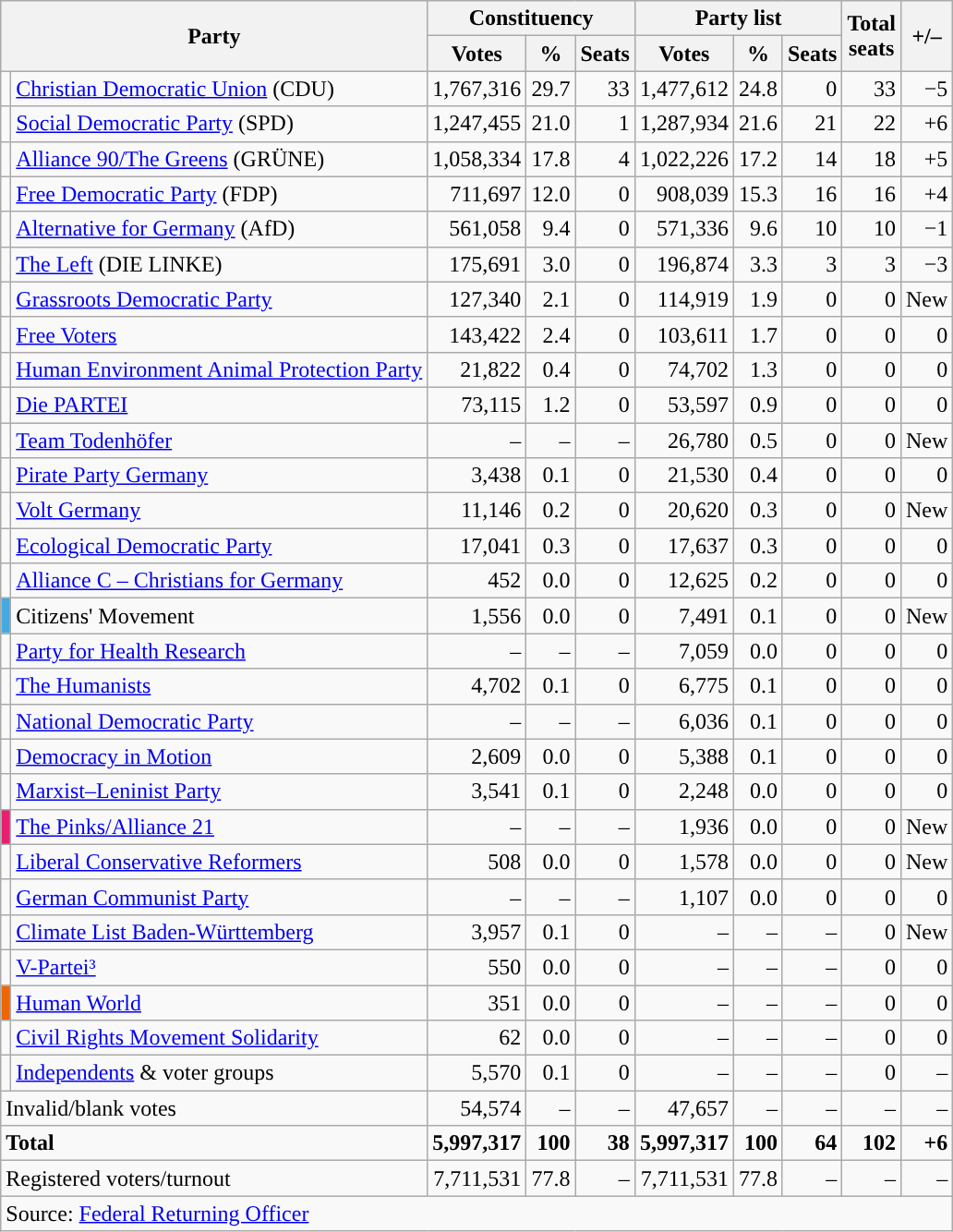<table class="wikitable" style="text-align:right">
<tr>
<th colspan="2" rowspan="2">Party</th>
<th colspan="3">Constituency</th>
<th colspan="3">Party list</th>
<th rowspan="2">Total<br>seats</th>
<th rowspan="2">+/–</th>
</tr>
<tr>
<th>Votes</th>
<th>%</th>
<th>Seats</th>
<th>Votes</th>
<th>%</th>
<th>Seats</th>
</tr>
<tr>
<td></td>
<td align="left"><a href='#'>Christian Democratic Union</a> (CDU)</td>
<td>1,767,316</td>
<td>29.7</td>
<td>33</td>
<td>1,477,612</td>
<td>24.8</td>
<td>0</td>
<td>33</td>
<td>−5</td>
</tr>
<tr>
<td></td>
<td align="left"><a href='#'>Social Democratic Party</a> (SPD)</td>
<td>1,247,455</td>
<td>21.0</td>
<td>1</td>
<td>1,287,934</td>
<td>21.6</td>
<td>21</td>
<td>22</td>
<td>+6</td>
</tr>
<tr>
<td></td>
<td align="left"><a href='#'>Alliance 90/The Greens</a> (GRÜNE)</td>
<td>1,058,334</td>
<td>17.8</td>
<td>4</td>
<td>1,022,226</td>
<td>17.2</td>
<td>14</td>
<td>18</td>
<td>+5</td>
</tr>
<tr>
<td></td>
<td align="left"><a href='#'>Free Democratic Party</a> (FDP)</td>
<td>711,697</td>
<td>12.0</td>
<td>0</td>
<td>908,039</td>
<td>15.3</td>
<td>16</td>
<td>16</td>
<td>+4</td>
</tr>
<tr>
<td></td>
<td align="left"><a href='#'>Alternative for Germany</a> (AfD)</td>
<td>561,058</td>
<td>9.4</td>
<td>0</td>
<td>571,336</td>
<td>9.6</td>
<td>10</td>
<td>10</td>
<td>−1</td>
</tr>
<tr>
<td></td>
<td align="left"><a href='#'>The Left</a> (DIE LINKE)</td>
<td>175,691</td>
<td>3.0</td>
<td>0</td>
<td>196,874</td>
<td>3.3</td>
<td>3</td>
<td>3</td>
<td>−3</td>
</tr>
<tr>
<td style="background-color:"></td>
<td align="left"><a href='#'>Grassroots Democratic Party</a></td>
<td>127,340</td>
<td>2.1</td>
<td>0</td>
<td>114,919</td>
<td>1.9</td>
<td>0</td>
<td>0</td>
<td>New</td>
</tr>
<tr>
<td style="background-color:"></td>
<td align="left"><a href='#'>Free Voters</a></td>
<td>143,422</td>
<td>2.4</td>
<td>0</td>
<td>103,611</td>
<td>1.7</td>
<td>0</td>
<td>0</td>
<td>0</td>
</tr>
<tr>
<td style="background-color:"></td>
<td align="left"><a href='#'>Human Environment Animal Protection Party</a></td>
<td>21,822</td>
<td>0.4</td>
<td>0</td>
<td>74,702</td>
<td>1.3</td>
<td>0</td>
<td>0</td>
<td>0</td>
</tr>
<tr>
<td style="background-color:"></td>
<td align="left"><a href='#'>Die PARTEI</a></td>
<td>73,115</td>
<td>1.2</td>
<td>0</td>
<td>53,597</td>
<td>0.9</td>
<td>0</td>
<td>0</td>
<td>0</td>
</tr>
<tr>
<td style="background-color:"></td>
<td align="left"><a href='#'>Team Todenhöfer</a></td>
<td>–</td>
<td>–</td>
<td>–</td>
<td>26,780</td>
<td>0.5</td>
<td>0</td>
<td>0</td>
<td>New</td>
</tr>
<tr>
<td style="background-color:"></td>
<td align="left"><a href='#'>Pirate Party Germany</a></td>
<td>3,438</td>
<td>0.1</td>
<td>0</td>
<td>21,530</td>
<td>0.4</td>
<td>0</td>
<td>0</td>
<td>0</td>
</tr>
<tr>
<td style="background-color:"></td>
<td align="left"><a href='#'>Volt Germany</a></td>
<td>11,146</td>
<td>0.2</td>
<td>0</td>
<td>20,620</td>
<td>0.3</td>
<td>0</td>
<td>0</td>
<td>New</td>
</tr>
<tr>
<td style="background-color:"></td>
<td align="left"><a href='#'>Ecological Democratic Party</a></td>
<td>17,041</td>
<td>0.3</td>
<td>0</td>
<td>17,637</td>
<td>0.3</td>
<td>0</td>
<td>0</td>
<td>0</td>
</tr>
<tr>
<td style="background-color:"></td>
<td align="left"><a href='#'>Alliance C – Christians for Germany</a></td>
<td>452</td>
<td>0.0</td>
<td>0</td>
<td>12,625</td>
<td>0.2</td>
<td>0</td>
<td>0</td>
<td>0</td>
</tr>
<tr>
<td style="background-color:#44AAE0"></td>
<td align="left">Citizens' Movement</td>
<td>1,556</td>
<td>0.0</td>
<td>0</td>
<td>7,491</td>
<td>0.1</td>
<td>0</td>
<td>0</td>
<td>New</td>
</tr>
<tr>
<td style="background-color:"></td>
<td align="left"><a href='#'>Party for Health Research</a></td>
<td>–</td>
<td>–</td>
<td>–</td>
<td>7,059</td>
<td>0.0</td>
<td>0</td>
<td>0</td>
<td>0</td>
</tr>
<tr>
<td style="background-color:"></td>
<td align="left"><a href='#'>The Humanists</a></td>
<td>4,702</td>
<td>0.1</td>
<td>0</td>
<td>6,775</td>
<td>0.1</td>
<td>0</td>
<td>0</td>
<td>0</td>
</tr>
<tr>
<td style="background-color:"></td>
<td align="left"><a href='#'>National Democratic Party</a></td>
<td>–</td>
<td>–</td>
<td>–</td>
<td>6,036</td>
<td>0.1</td>
<td>0</td>
<td>0</td>
<td>0</td>
</tr>
<tr>
<td style="background-color:"></td>
<td align="left"><a href='#'>Democracy in Motion</a></td>
<td>2,609</td>
<td>0.0</td>
<td>0</td>
<td>5,388</td>
<td>0.1</td>
<td>0</td>
<td>0</td>
<td>0</td>
</tr>
<tr>
<td style="background-color:"></td>
<td align="left"><a href='#'>Marxist–Leninist Party</a></td>
<td>3,541</td>
<td>0.1</td>
<td>0</td>
<td>2,248</td>
<td>0.0</td>
<td>0</td>
<td>0</td>
<td>0</td>
</tr>
<tr>
<td style="background-color:#E71F71"></td>
<td align="left"><a href='#'>The Pinks/Alliance 21</a></td>
<td>–</td>
<td>–</td>
<td>–</td>
<td>1,936</td>
<td>0.0</td>
<td>0</td>
<td>0</td>
<td>New</td>
</tr>
<tr>
<td style="background-color:"></td>
<td align="left"><a href='#'>Liberal Conservative Reformers</a></td>
<td>508</td>
<td>0.0</td>
<td>0</td>
<td>1,578</td>
<td>0.0</td>
<td>0</td>
<td>0</td>
<td>New</td>
</tr>
<tr>
<td style="background-color:"></td>
<td align="left"><a href='#'>German Communist Party</a></td>
<td>–</td>
<td>–</td>
<td>–</td>
<td>1,107</td>
<td>0.0</td>
<td>0</td>
<td>0</td>
<td>0</td>
</tr>
<tr>
<td style="background-color:"></td>
<td align="left"><a href='#'>Climate List Baden-Württemberg</a></td>
<td>3,957</td>
<td>0.1</td>
<td>0</td>
<td>–</td>
<td>–</td>
<td>–</td>
<td>0</td>
<td>New</td>
</tr>
<tr>
<td style="background-color:"></td>
<td align="left"><a href='#'>V-Partei³</a></td>
<td>550</td>
<td>0.0</td>
<td>0</td>
<td>–</td>
<td>–</td>
<td>–</td>
<td>0</td>
<td>0</td>
</tr>
<tr>
<td style="background-color:#EE6600"></td>
<td align="left"><a href='#'>Human World</a></td>
<td>351</td>
<td>0.0</td>
<td>0</td>
<td>–</td>
<td>–</td>
<td>–</td>
<td>0</td>
<td>0</td>
</tr>
<tr>
<td style="background-color:"></td>
<td align="left"><a href='#'>Civil Rights Movement Solidarity</a></td>
<td>62</td>
<td>0.0</td>
<td>0</td>
<td>–</td>
<td>–</td>
<td>–</td>
<td>0</td>
<td>0</td>
</tr>
<tr>
<td style="background-color:"></td>
<td align="left"><a href='#'>Independents</a> & voter groups</td>
<td>5,570</td>
<td>0.1</td>
<td>0</td>
<td>–</td>
<td>–</td>
<td>–</td>
<td>0</td>
<td>–</td>
</tr>
<tr>
<td colspan="2" align="left">Invalid/blank votes</td>
<td>54,574</td>
<td>–</td>
<td>–</td>
<td>47,657</td>
<td>–</td>
<td>–</td>
<td>–</td>
<td>–</td>
</tr>
<tr>
<td colspan="2" align="left"><strong>Total</strong></td>
<td><strong>5,997,317</strong></td>
<td><strong>100</strong></td>
<td><strong>38</strong></td>
<td><strong>5,997,317</strong></td>
<td><strong>100</strong></td>
<td><strong>64</strong></td>
<td><strong>102</strong></td>
<td><strong>+6</strong></td>
</tr>
<tr>
<td colspan="2" align="left">Registered voters/turnout</td>
<td>7,711,531</td>
<td>77.8</td>
<td>–</td>
<td>7,711,531</td>
<td>77.8</td>
<td>–</td>
<td>–</td>
<td>–</td>
</tr>
<tr>
<td colspan="10" align="left">Source: <a href='#'>Federal Returning Officer</a></td>
</tr>
</table>
